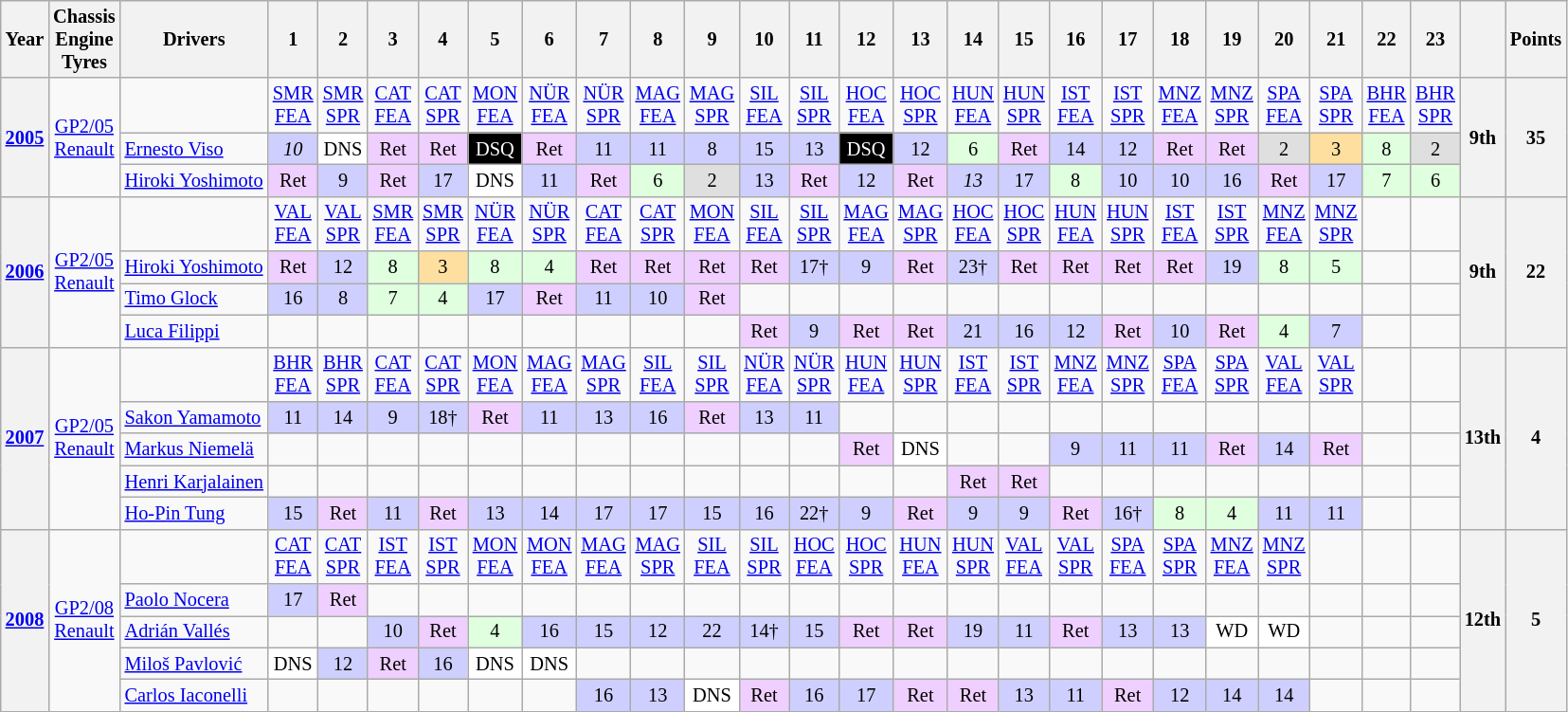<table class="wikitable" style="text-align:center; font-size:85%;">
<tr>
<th>Year</th>
<th>Chassis<br>Engine<br>Tyres</th>
<th>Drivers</th>
<th>1</th>
<th>2</th>
<th>3</th>
<th>4</th>
<th>5</th>
<th>6</th>
<th>7</th>
<th>8</th>
<th>9</th>
<th>10</th>
<th>11</th>
<th>12</th>
<th>13</th>
<th>14</th>
<th>15</th>
<th>16</th>
<th>17</th>
<th>18</th>
<th>19</th>
<th>20</th>
<th>21</th>
<th>22</th>
<th>23</th>
<th></th>
<th>Points</th>
</tr>
<tr>
<th rowspan=3><a href='#'>2005</a></th>
<td rowspan=3><a href='#'>GP2/05</a><br><a href='#'>Renault</a><br></td>
<td></td>
<td><a href='#'>SMR<br>FEA</a></td>
<td><a href='#'>SMR<br>SPR</a></td>
<td><a href='#'>CAT<br>FEA</a></td>
<td><a href='#'>CAT<br>SPR</a></td>
<td><a href='#'>MON<br>FEA</a></td>
<td><a href='#'>NÜR<br>FEA</a></td>
<td><a href='#'>NÜR<br>SPR</a></td>
<td><a href='#'>MAG<br>FEA</a></td>
<td><a href='#'>MAG<br>SPR</a></td>
<td><a href='#'>SIL<br>FEA</a></td>
<td><a href='#'>SIL<br>SPR</a></td>
<td><a href='#'>HOC<br>FEA</a></td>
<td><a href='#'>HOC<br>SPR</a></td>
<td><a href='#'>HUN<br>FEA</a></td>
<td><a href='#'>HUN<br>SPR</a></td>
<td><a href='#'>IST<br>FEA</a></td>
<td><a href='#'>IST<br>SPR</a></td>
<td><a href='#'>MNZ<br>FEA</a></td>
<td><a href='#'>MNZ<br>SPR</a></td>
<td><a href='#'>SPA<br>FEA</a></td>
<td><a href='#'>SPA<br>SPR</a></td>
<td><a href='#'>BHR<br>FEA</a></td>
<td><a href='#'>BHR<br>SPR</a></td>
<th rowspan=3>9th</th>
<th rowspan=3>35</th>
</tr>
<tr>
<td align=left> <a href='#'>Ernesto Viso</a></td>
<td style="background:#CFCFFF;"><em>10</em></td>
<td style="background:#FFFFFF;">DNS</td>
<td style="background:#EFCFFF;">Ret</td>
<td style="background:#EFCFFF;">Ret</td>
<td style="background:#000000; color:white">DSQ</td>
<td style="background:#EFCFFF;">Ret</td>
<td style="background:#CFCFFF;">11</td>
<td style="background:#CFCFFF;">11</td>
<td style="background:#CFCFFF;">8</td>
<td style="background:#CFCFFF;">15</td>
<td style="background:#CFCFFF;">13</td>
<td style="background:#000000; color:white">DSQ</td>
<td style="background:#CFCFFF;">12</td>
<td style="background:#DFFFDF;">6</td>
<td style="background:#EFCFFF;">Ret</td>
<td style="background:#CFCFFF;">14</td>
<td style="background:#CFCFFF;">12</td>
<td style="background:#EFCFFF;">Ret</td>
<td style="background:#EFCFFF;">Ret</td>
<td style="background:#DFDFDF;">2</td>
<td style="background:#FFDF9F;">3</td>
<td style="background:#DFFFDF;">8</td>
<td style="background:#DFDFDF;">2</td>
</tr>
<tr>
<td align=left> <a href='#'>Hiroki Yoshimoto</a></td>
<td style="background:#EFCFFF;">Ret</td>
<td style="background:#CFCFFF;">9</td>
<td style="background:#EFCFFF;">Ret</td>
<td style="background:#CFCFFF;">17</td>
<td style="background:#FFFFFF;">DNS</td>
<td style="background:#CFCFFF;">11</td>
<td style="background:#EFCFFF;">Ret</td>
<td style="background:#DFFFDF;">6</td>
<td style="background:#DFDFDF;">2</td>
<td style="background:#CFCFFF;">13</td>
<td style="background:#EFCFFF;">Ret</td>
<td style="background:#CFCFFF;">12</td>
<td style="background:#EFCFFF;">Ret</td>
<td style="background:#CFCFFF;"><em>13</em></td>
<td style="background:#CFCFFF;">17</td>
<td style="background:#DFFFDF;">8</td>
<td style="background:#CFCFFF;">10</td>
<td style="background:#CFCFFF;">10</td>
<td style="background:#CFCFFF;">16</td>
<td style="background:#EFCFFF;">Ret</td>
<td style="background:#CFCFFF;">17</td>
<td style="background:#DFFFDF;">7</td>
<td style="background:#DFFFDF;">6</td>
</tr>
<tr>
<th rowspan=4><a href='#'>2006</a></th>
<td rowspan=4><a href='#'>GP2/05</a><br><a href='#'>Renault</a><br></td>
<td></td>
<td><a href='#'>VAL<br>FEA</a></td>
<td><a href='#'>VAL<br>SPR</a></td>
<td><a href='#'>SMR<br>FEA</a></td>
<td><a href='#'>SMR<br>SPR</a></td>
<td><a href='#'>NÜR<br>FEA</a></td>
<td><a href='#'>NÜR<br>SPR</a></td>
<td><a href='#'>CAT<br>FEA</a></td>
<td><a href='#'>CAT<br>SPR</a></td>
<td><a href='#'>MON<br>FEA</a></td>
<td><a href='#'>SIL<br>FEA</a></td>
<td><a href='#'>SIL<br>SPR</a></td>
<td><a href='#'>MAG<br>FEA</a></td>
<td><a href='#'>MAG<br>SPR</a></td>
<td><a href='#'>HOC<br>FEA</a></td>
<td><a href='#'>HOC<br>SPR</a></td>
<td><a href='#'>HUN<br>FEA</a></td>
<td><a href='#'>HUN<br>SPR</a></td>
<td><a href='#'>IST<br>FEA</a></td>
<td><a href='#'>IST<br>SPR</a></td>
<td><a href='#'>MNZ<br>FEA</a></td>
<td><a href='#'>MNZ<br>SPR</a></td>
<td></td>
<td></td>
<th rowspan=4>9th</th>
<th rowspan=4>22</th>
</tr>
<tr>
<td align=left> <a href='#'>Hiroki Yoshimoto</a></td>
<td style="background:#EFCFFF;">Ret</td>
<td style="background:#CFCFFF;">12</td>
<td style="background:#DFFFDF;">8</td>
<td style="background:#FFDF9F;">3</td>
<td style="background:#DFFFDF;">8</td>
<td style="background:#DFFFDF;">4</td>
<td style="background:#EFCFFF;">Ret</td>
<td style="background:#EFCFFF;">Ret</td>
<td style="background:#EFCFFF;">Ret</td>
<td style="background:#EFCFFF;">Ret</td>
<td style="background:#CFCFFF;">17†</td>
<td style="background:#CFCFFF;">9</td>
<td style="background:#EFCFFF;">Ret</td>
<td style="background:#CFCFFF;">23†</td>
<td style="background:#EFCFFF;">Ret</td>
<td style="background:#EFCFFF;">Ret</td>
<td style="background:#EFCFFF;">Ret</td>
<td style="background:#EFCFFF;">Ret</td>
<td style="background:#CFCFFF;">19</td>
<td style="background:#DFFFDF;">8</td>
<td style="background:#DFFFDF;">5</td>
<td></td>
<td></td>
</tr>
<tr>
<td align=left> <a href='#'>Timo Glock</a></td>
<td style="background:#CFCFFF;">16</td>
<td style="background:#CFCFFF;">8</td>
<td style="background:#DFFFDF;">7</td>
<td style="background:#DFFFDF;">4</td>
<td style="background:#CFCFFF;">17</td>
<td style="background:#EFCFFF;">Ret</td>
<td style="background:#CFCFFF;">11</td>
<td style="background:#CFCFFF;">10</td>
<td style="background:#EFCFFF;">Ret</td>
<td></td>
<td></td>
<td></td>
<td></td>
<td></td>
<td></td>
<td></td>
<td></td>
<td></td>
<td></td>
<td></td>
<td></td>
<td></td>
<td></td>
</tr>
<tr>
<td align=left> <a href='#'>Luca Filippi</a></td>
<td></td>
<td></td>
<td></td>
<td></td>
<td></td>
<td></td>
<td></td>
<td></td>
<td></td>
<td style="background:#EFCFFF;">Ret</td>
<td style="background:#CFCFFF;">9</td>
<td style="background:#EFCFFF;">Ret</td>
<td style="background:#EFCFFF;">Ret</td>
<td style="background:#CFCFFF;">21</td>
<td style="background:#CFCFFF;">16</td>
<td style="background:#CFCFFF;">12</td>
<td style="background:#EFCFFF;">Ret</td>
<td style="background:#CFCFFF;">10</td>
<td style="background:#EFCFFF;">Ret</td>
<td style="background:#DFFFDF;">4</td>
<td style="background:#CFCFFF;">7</td>
<td></td>
<td></td>
</tr>
<tr>
<th rowspan=5><a href='#'>2007</a></th>
<td rowspan=5><a href='#'>GP2/05</a><br><a href='#'>Renault</a><br></td>
<td></td>
<td><a href='#'>BHR<br>FEA</a></td>
<td><a href='#'>BHR<br>SPR</a></td>
<td><a href='#'>CAT<br>FEA</a></td>
<td><a href='#'>CAT<br>SPR</a></td>
<td><a href='#'>MON<br>FEA</a></td>
<td><a href='#'>MAG<br>FEA</a></td>
<td><a href='#'>MAG<br>SPR</a></td>
<td><a href='#'>SIL<br>FEA</a></td>
<td><a href='#'>SIL<br>SPR</a></td>
<td><a href='#'>NÜR<br>FEA</a></td>
<td><a href='#'>NÜR<br>SPR</a></td>
<td><a href='#'>HUN<br>FEA</a></td>
<td><a href='#'>HUN<br>SPR</a></td>
<td><a href='#'>IST<br>FEA</a></td>
<td><a href='#'>IST<br>SPR</a></td>
<td><a href='#'>MNZ<br>FEA</a></td>
<td><a href='#'>MNZ<br>SPR</a></td>
<td><a href='#'>SPA<br>FEA</a></td>
<td><a href='#'>SPA<br>SPR</a></td>
<td><a href='#'>VAL<br>FEA</a></td>
<td><a href='#'>VAL<br>SPR</a></td>
<td></td>
<td></td>
<th rowspan=5>13th</th>
<th rowspan=5>4</th>
</tr>
<tr>
<td align=left> <a href='#'>Sakon Yamamoto</a></td>
<td style="background:#CFCFFF;">11</td>
<td style="background:#CFCFFF;">14</td>
<td style="background:#CFCFFF;">9</td>
<td style="background:#CFCFFF;">18†</td>
<td style="background:#EFCFFF;">Ret</td>
<td style="background:#CFCFFF;">11</td>
<td style="background:#CFCFFF;">13</td>
<td style="background:#CFCFFF;">16</td>
<td style="background:#EFCFFF;">Ret</td>
<td style="background:#CFCFFF;">13</td>
<td style="background:#CFCFFF;">11</td>
<td></td>
<td></td>
<td></td>
<td></td>
<td></td>
<td></td>
<td></td>
<td></td>
<td></td>
<td></td>
<td></td>
<td></td>
</tr>
<tr>
<td align=left> <a href='#'>Markus Niemelä</a></td>
<td></td>
<td></td>
<td></td>
<td></td>
<td></td>
<td></td>
<td></td>
<td></td>
<td></td>
<td></td>
<td></td>
<td style="background:#EFCFFF;">Ret</td>
<td style="background:#FFFFFF;">DNS</td>
<td></td>
<td></td>
<td style="background:#CFCFFF;">9</td>
<td style="background:#CFCFFF;">11</td>
<td style="background:#CFCFFF;">11</td>
<td style="background:#EFCFFF;">Ret</td>
<td style="background:#CFCFFF;">14</td>
<td style="background:#EFCFFF;">Ret</td>
<td></td>
<td></td>
</tr>
<tr>
<td align=left> <a href='#'>Henri Karjalainen</a></td>
<td></td>
<td></td>
<td></td>
<td></td>
<td></td>
<td></td>
<td></td>
<td></td>
<td></td>
<td></td>
<td></td>
<td></td>
<td></td>
<td style="background:#EFCFFF;">Ret</td>
<td style="background:#EFCFFF;">Ret</td>
<td></td>
<td></td>
<td></td>
<td></td>
<td></td>
<td></td>
<td></td>
<td></td>
</tr>
<tr>
<td align=left> <a href='#'>Ho-Pin Tung</a></td>
<td style="background:#CFCFFF;">15</td>
<td style="background:#EFCFFF;">Ret</td>
<td style="background:#CFCFFF;">11</td>
<td style="background:#EFCFFF;">Ret</td>
<td style="background:#CFCFFF;">13</td>
<td style="background:#CFCFFF;">14</td>
<td style="background:#CFCFFF;">17</td>
<td style="background:#CFCFFF;">17</td>
<td style="background:#CFCFFF;">15</td>
<td style="background:#CFCFFF;">16</td>
<td style="background:#CFCFFF;">22†</td>
<td style="background:#CFCFFF;">9</td>
<td style="background:#EFCFFF;">Ret</td>
<td style="background:#CFCFFF;">9</td>
<td style="background:#CFCFFF;">9</td>
<td style="background:#EFCFFF;">Ret</td>
<td style="background:#CFCFFF;">16†</td>
<td style="background:#DFFFDF;">8</td>
<td style="background:#DFFFDF;">4</td>
<td style="background:#CFCFFF;">11</td>
<td style="background:#CFCFFF;">11</td>
<td></td>
<td></td>
</tr>
<tr>
<th rowspan=5><a href='#'>2008</a></th>
<td rowspan=5><a href='#'>GP2/08</a><br><a href='#'>Renault</a><br></td>
<td></td>
<td><a href='#'>CAT<br>FEA</a></td>
<td><a href='#'>CAT<br>SPR</a></td>
<td><a href='#'>IST<br>FEA</a></td>
<td><a href='#'>IST<br>SPR</a></td>
<td><a href='#'>MON<br>FEA</a></td>
<td><a href='#'>MON<br>FEA</a></td>
<td><a href='#'>MAG<br>FEA</a></td>
<td><a href='#'>MAG<br>SPR</a></td>
<td><a href='#'>SIL<br>FEA</a></td>
<td><a href='#'>SIL<br>SPR</a></td>
<td><a href='#'>HOC<br>FEA</a></td>
<td><a href='#'>HOC<br>SPR</a></td>
<td><a href='#'>HUN<br>FEA</a></td>
<td><a href='#'>HUN<br>SPR</a></td>
<td><a href='#'>VAL<br>FEA</a></td>
<td><a href='#'>VAL<br>SPR</a></td>
<td><a href='#'>SPA<br>FEA</a></td>
<td><a href='#'>SPA<br>SPR</a></td>
<td><a href='#'>MNZ<br>FEA</a></td>
<td><a href='#'>MNZ<br>SPR</a></td>
<td></td>
<td></td>
<td></td>
<th rowspan=5>12th</th>
<th rowspan=5>5</th>
</tr>
<tr>
<td align=left> <a href='#'>Paolo Nocera</a></td>
<td style="background:#CFCFFF;">17</td>
<td style="background:#EFCFFF;">Ret</td>
<td></td>
<td></td>
<td></td>
<td></td>
<td></td>
<td></td>
<td></td>
<td></td>
<td></td>
<td></td>
<td></td>
<td></td>
<td></td>
<td></td>
<td></td>
<td></td>
<td></td>
<td></td>
<td></td>
<td></td>
<td></td>
</tr>
<tr>
<td align=left> <a href='#'>Adrián Vallés</a></td>
<td></td>
<td></td>
<td style="background:#CFCFFF;">10</td>
<td style="background:#EFCFFF;">Ret</td>
<td style="background:#DFFFDF;">4</td>
<td style="background:#CFCFFF;">16</td>
<td style="background:#CFCFFF;">15</td>
<td style="background:#CFCFFF;">12</td>
<td style="background:#CFCFFF;">22</td>
<td style="background:#CFCFFF;">14†</td>
<td style="background:#CFCFFF;">15</td>
<td style="background:#EFCFFF;">Ret</td>
<td style="background:#EFCFFF;">Ret</td>
<td style="background:#CFCFFF;">19</td>
<td style="background:#CFCFFF;">11</td>
<td style="background:#EFCFFF;">Ret</td>
<td style="background:#CFCFFF;">13</td>
<td style="background:#CFCFFF;">13</td>
<td style="background:#FFFFFF;">WD</td>
<td style="background:#FFFFFF;">WD</td>
<td></td>
<td></td>
<td></td>
</tr>
<tr>
<td align=left> <a href='#'>Miloš Pavlović</a></td>
<td style="background:#FFFFFF;">DNS</td>
<td style="background:#CFCFFF;">12</td>
<td style="background:#EFCFFF;">Ret</td>
<td style="background:#CFCFFF;">16</td>
<td style="background:#FFFFFF;">DNS</td>
<td style="background:#FFFFFF;">DNS</td>
<td></td>
<td></td>
<td></td>
<td></td>
<td></td>
<td></td>
<td></td>
<td></td>
<td></td>
<td></td>
<td></td>
<td></td>
<td></td>
<td></td>
<td></td>
<td></td>
<td></td>
</tr>
<tr>
<td align=left> <a href='#'>Carlos Iaconelli</a></td>
<td></td>
<td></td>
<td></td>
<td></td>
<td></td>
<td></td>
<td style="background:#CFCFFF;">16</td>
<td style="background:#CFCFFF;">13</td>
<td style="background:#FFFFFF;">DNS</td>
<td style="background:#EFCFFF;">Ret</td>
<td style="background:#CFCFFF;">16</td>
<td style="background:#CFCFFF;">17</td>
<td style="background:#EFCFFF;">Ret</td>
<td style="background:#EFCFFF;">Ret</td>
<td style="background:#CFCFFF;">13</td>
<td style="background:#CFCFFF;">11</td>
<td style="background:#EFCFFF;">Ret</td>
<td style="background:#CFCFFF;">12</td>
<td style="background:#CFCFFF;">14</td>
<td style="background:#CFCFFF;">14</td>
<td></td>
<td></td>
<td></td>
</tr>
</table>
